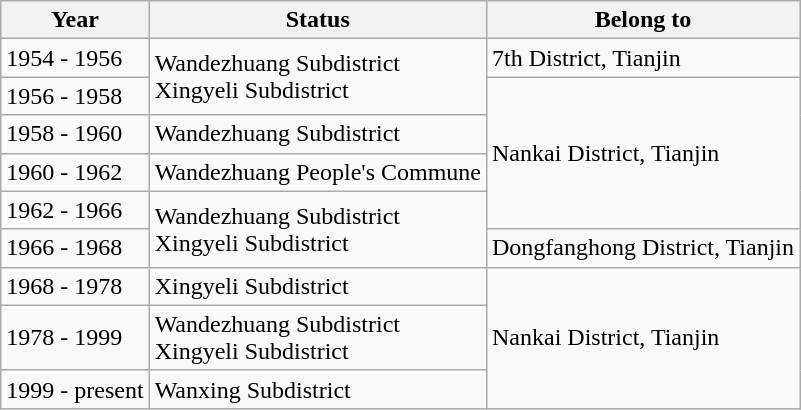<table class="wikitable">
<tr>
<th>Year</th>
<th>Status</th>
<th>Belong to</th>
</tr>
<tr>
<td>1954 - 1956</td>
<td rowspan="2">Wandezhuang Subdistrict<br>Xingyeli Subdistrict</td>
<td>7th District, Tianjin</td>
</tr>
<tr>
<td>1956 - 1958</td>
<td rowspan="4">Nankai District, Tianjin</td>
</tr>
<tr>
<td>1958 - 1960</td>
<td>Wandezhuang Subdistrict</td>
</tr>
<tr>
<td>1960 - 1962</td>
<td>Wandezhuang People's Commune</td>
</tr>
<tr>
<td>1962 - 1966</td>
<td rowspan="2">Wandezhuang Subdistrict<br>Xingyeli Subdistrict</td>
</tr>
<tr>
<td>1966 - 1968</td>
<td>Dongfanghong District, Tianjin</td>
</tr>
<tr>
<td>1968 - 1978</td>
<td>Xingyeli Subdistrict</td>
<td rowspan="3">Nankai District, Tianjin</td>
</tr>
<tr>
<td>1978 - 1999</td>
<td>Wandezhuang Subdistrict<br>Xingyeli Subdistrict</td>
</tr>
<tr>
<td>1999 - present</td>
<td>Wanxing Subdistrict</td>
</tr>
</table>
